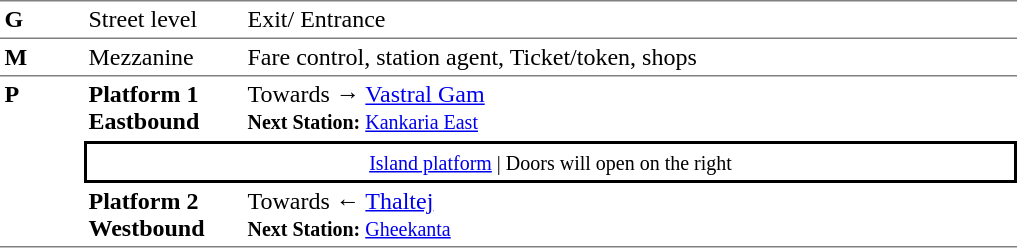<table table border=0 cellspacing=0 cellpadding=3>
<tr>
<td style="border-top:solid 1px gray;border-bottom:solid 1px gray;" width=50 valign=top><strong>G</strong></td>
<td style="border-top:solid 1px gray;border-bottom:solid 1px gray;" width=100 valign=top>Street level</td>
<td style="border-top:solid 1px gray;border-bottom:solid 1px gray;" width=510 valign=top>Exit/ Entrance</td>
</tr>
<tr>
<td style="border-bottom:solid 1px gray;"><strong>M</strong></td>
<td style="border-bottom:solid 1px gray;">Mezzanine</td>
<td style="border-bottom:solid 1px gray;">Fare control, station agent, Ticket/token, shops</td>
</tr>
<tr>
<td style="border-bottom:solid 1px gray;" width=50 rowspan=3 valign=top><strong>P</strong></td>
<td style="border-bottom:solid 1px white;" width=100><span><strong>Platform 1</strong><br><strong>Eastbound</strong></span></td>
<td style="border-bottom:solid 1px white;" width=510>Towards → <a href='#'>Vastral Gam</a><br><small><strong>Next Station:</strong> <a href='#'>Kankaria East</a></small></td>
</tr>
<tr>
<td style="border-top:solid 2px black;border-right:solid 2px black;border-left:solid 2px black;border-bottom:solid 2px black;text-align:center;" colspan=2><small><a href='#'>Island platform</a> | Doors will open on the right </small></td>
</tr>
<tr>
<td style="border-bottom:solid 1px gray;" width=100><span><strong>Platform 2</strong><br><strong>Westbound</strong></span></td>
<td style="border-bottom:solid 1px gray;" width="510">Towards ← <a href='#'>Thaltej</a><br><small><strong>Next Station:</strong> <a href='#'>Gheekanta</a></small></td>
</tr>
</table>
